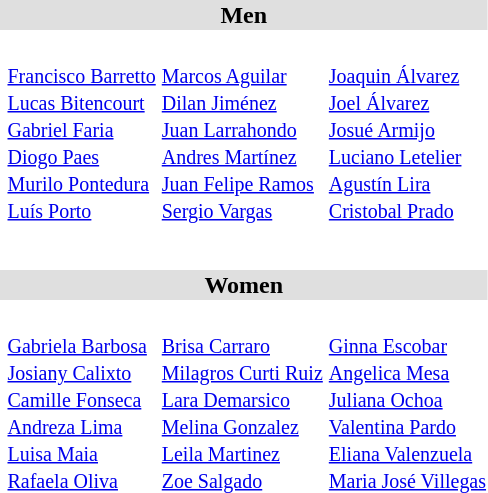<table>
<tr style="background:#dfdfdf;">
<td colspan="4" style="text-align:center;"><strong>Men</strong></td>
</tr>
<tr>
<th scope=row style="text-align:left"></th>
<td><br><small><a href='#'>Francisco Barretto</a><br><a href='#'>Lucas Bitencourt</a><br><a href='#'>Gabriel Faria</a><br><a href='#'>Diogo Paes</a><br><a href='#'>Murilo Pontedura</a><br><a href='#'>Luís Porto</a></small></td>
<td><br><small><a href='#'>Marcos Aguilar</a><br><a href='#'>Dilan Jiménez</a><br><a href='#'>Juan Larrahondo</a><br><a href='#'>Andres Martínez</a><br><a href='#'>Juan Felipe Ramos</a><br><a href='#'>Sergio Vargas</a></small></td>
<td><br><small><a href='#'>Joaquin Álvarez</a><br><a href='#'>Joel Álvarez</a><br><a href='#'>Josué Armijo</a><br><a href='#'>Luciano Letelier</a><br><a href='#'>Agustín Lira</a><br><a href='#'>Cristobal Prado</a></small></td>
</tr>
<tr>
<th scope=row style="text-align:left"></th>
<td></td>
<td></td>
<td></td>
</tr>
<tr>
<th scope=row style="text-align:left"></th>
<td></td>
<td></td>
<td></td>
</tr>
<tr>
<th scope=row style="text-align:left"></th>
<td></td>
<td></td>
<td></td>
</tr>
<tr>
<th scope=row style="text-align:left"></th>
<td></td>
<td></td>
<td></td>
</tr>
<tr>
<th scope=row style="text-align:left"></th>
<td></td>
<td></td>
<td></td>
</tr>
<tr>
<th scope=row style="text-align:left"></th>
<td></td>
<td></td>
<td></td>
</tr>
<tr>
<th scope=row style="text-align:left"></th>
<td></td>
<td></td>
<td></td>
</tr>
<tr style="background:#dfdfdf;">
<td colspan="4" style="text-align:center;"><strong>Women</strong></td>
</tr>
<tr>
<th scope=row style="text-align:left"></th>
<td><br><small><a href='#'>Gabriela Barbosa</a><br><a href='#'>Josiany Calixto</a><br><a href='#'>Camille Fonseca</a><br><a href='#'>Andreza Lima</a><br><a href='#'>Luisa Maia</a><br><a href='#'>Rafaela Oliva</a></small></td>
<td><br><small><a href='#'>Brisa Carraro</a><br><a href='#'>Milagros Curti Ruiz</a><br><a href='#'>Lara Demarsico</a><br><a href='#'>Melina Gonzalez</a><br><a href='#'>Leila Martinez</a><br><a href='#'>Zoe Salgado</a></small></td>
<td><br><small><a href='#'>Ginna Escobar</a><br><a href='#'>Angelica Mesa</a><br><a href='#'>Juliana Ochoa</a><br><a href='#'>Valentina Pardo</a><br><a href='#'>Eliana Valenzuela</a><br><a href='#'>Maria José Villegas</a></small></td>
</tr>
<tr>
<th scope=row style="text-align:left"></th>
<td></td>
<td></td>
<td></td>
</tr>
<tr>
<th scope=row style="text-align:left"></th>
<td></td>
<td></td>
<td></td>
</tr>
<tr>
<th scope=row style="text-align:left"></th>
<td></td>
<td></td>
<td></td>
</tr>
<tr>
<th scope=row style="text-align:left"></th>
<td></td>
<td></td>
<td></td>
</tr>
<tr>
<th scope=row style="text-align:left"></th>
<td></td>
<td></td>
<td></td>
</tr>
</table>
